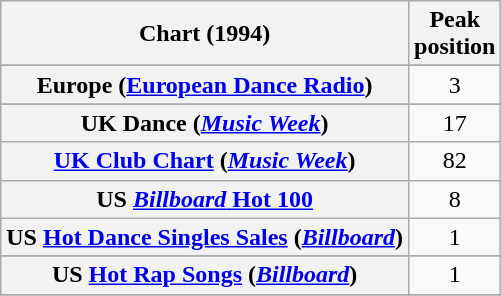<table class="wikitable sortable plainrowheaders" style="text-align:center">
<tr>
<th>Chart (1994)</th>
<th>Peak<br>position</th>
</tr>
<tr>
</tr>
<tr>
<th scope="row">Europe (<a href='#'>European Dance Radio</a>)</th>
<td>3</td>
</tr>
<tr>
</tr>
<tr>
</tr>
<tr>
<th scope="row">UK Dance (<em><a href='#'>Music Week</a></em>)</th>
<td>17</td>
</tr>
<tr>
<th scope="row"><a href='#'>UK Club Chart</a> (<em><a href='#'>Music Week</a></em>)</th>
<td>82</td>
</tr>
<tr>
<th scope="row">US <a href='#'><em>Billboard</em> Hot 100</a></th>
<td>8</td>
</tr>
<tr>
<th scope="row">US <a href='#'>Hot Dance Singles Sales</a> (<a href='#'><em>Billboard</em></a>)</th>
<td>1</td>
</tr>
<tr>
</tr>
<tr>
<th scope="row">US <a href='#'>Hot Rap Songs</a> (<a href='#'><em>Billboard</em></a>)</th>
<td>1</td>
</tr>
<tr>
</tr>
</table>
